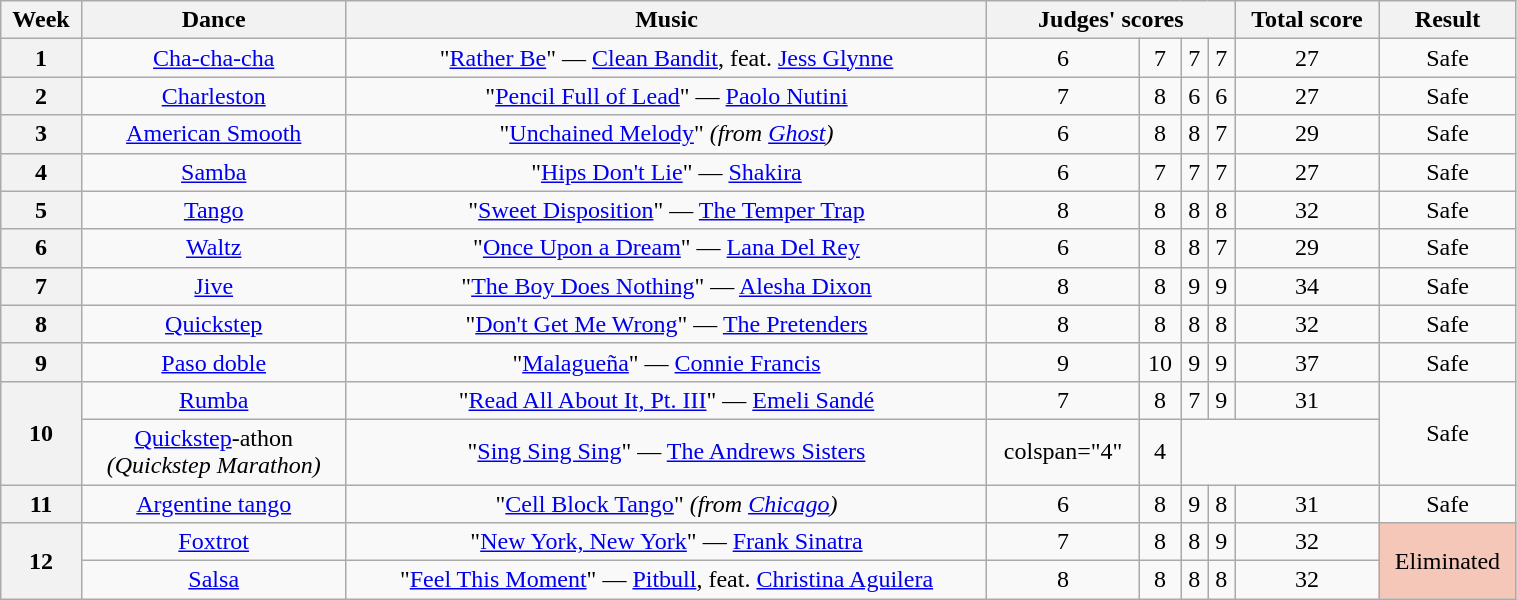<table class="wikitable unsortable" style="text-align:center; width:80%">
<tr>
<th scope="col">Week</th>
<th scope="col">Dance</th>
<th scope="col">Music</th>
<th scope="col" colspan="4">Judges' scores</th>
<th scope="col">Total score</th>
<th scope="col">Result</th>
</tr>
<tr>
<th scope="row">1</th>
<td><a href='#'>Cha-cha-cha</a></td>
<td>"<a href='#'>Rather Be</a>" — <a href='#'>Clean Bandit</a>, feat. <a href='#'>Jess Glynne</a></td>
<td>6</td>
<td>7</td>
<td>7</td>
<td>7</td>
<td>27</td>
<td>Safe</td>
</tr>
<tr>
<th scope="row">2</th>
<td><a href='#'>Charleston</a></td>
<td>"<a href='#'>Pencil Full of Lead</a>" — <a href='#'>Paolo Nutini</a></td>
<td>7</td>
<td>8</td>
<td>6</td>
<td>6</td>
<td>27</td>
<td>Safe</td>
</tr>
<tr>
<th scope="row">3</th>
<td><a href='#'>American Smooth</a></td>
<td>"<a href='#'>Unchained Melody</a>" <em>(from <a href='#'>Ghost</a>)</em></td>
<td>6</td>
<td>8</td>
<td>8</td>
<td>7</td>
<td>29</td>
<td>Safe</td>
</tr>
<tr>
<th scope="row">4</th>
<td><a href='#'>Samba</a></td>
<td>"<a href='#'>Hips Don't Lie</a>" — <a href='#'>Shakira</a></td>
<td>6</td>
<td>7</td>
<td>7</td>
<td>7</td>
<td>27</td>
<td>Safe</td>
</tr>
<tr>
<th scope="row">5</th>
<td><a href='#'>Tango</a></td>
<td>"<a href='#'>Sweet Disposition</a>" — <a href='#'>The Temper Trap</a></td>
<td>8</td>
<td>8</td>
<td>8</td>
<td>8</td>
<td>32</td>
<td>Safe</td>
</tr>
<tr>
<th scope="row">6</th>
<td><a href='#'>Waltz</a></td>
<td>"<a href='#'>Once Upon a Dream</a>" — <a href='#'>Lana Del Rey</a></td>
<td>6</td>
<td>8</td>
<td>8</td>
<td>7</td>
<td>29</td>
<td>Safe</td>
</tr>
<tr>
<th scope="row">7</th>
<td><a href='#'>Jive</a></td>
<td>"<a href='#'>The Boy Does Nothing</a>" — <a href='#'>Alesha Dixon</a></td>
<td>8</td>
<td>8</td>
<td>9</td>
<td>9</td>
<td>34</td>
<td>Safe</td>
</tr>
<tr>
<th scope="row">8</th>
<td><a href='#'>Quickstep</a></td>
<td>"<a href='#'>Don't Get Me Wrong</a>" — <a href='#'>The Pretenders</a></td>
<td>8</td>
<td>8</td>
<td>8</td>
<td>8</td>
<td>32</td>
<td>Safe</td>
</tr>
<tr>
<th scope="row">9</th>
<td><a href='#'>Paso doble</a></td>
<td>"<a href='#'>Malagueña</a>" — <a href='#'>Connie Francis</a></td>
<td>9</td>
<td>10</td>
<td>9</td>
<td>9</td>
<td>37</td>
<td>Safe</td>
</tr>
<tr>
<th scope="row" rowspan="2">10</th>
<td><a href='#'>Rumba</a></td>
<td>"<a href='#'>Read All About It, Pt. III</a>" — <a href='#'>Emeli Sandé</a></td>
<td>7</td>
<td>8</td>
<td>7</td>
<td>9</td>
<td>31</td>
<td rowspan="2">Safe</td>
</tr>
<tr>
<td><a href='#'>Quickstep</a>-athon<br><em>(Quickstep Marathon)</em></td>
<td>"<a href='#'>Sing Sing Sing</a>" — <a href='#'>The Andrews Sisters</a></td>
<td>colspan="4" </td>
<td>4</td>
</tr>
<tr>
<th scope="row">11</th>
<td><a href='#'>Argentine tango</a></td>
<td>"<a href='#'>Cell Block Tango</a>" <em>(from <a href='#'>Chicago</a>)</em></td>
<td>6</td>
<td>8</td>
<td>9</td>
<td>8</td>
<td>31</td>
<td>Safe</td>
</tr>
<tr>
<th scope="row" rowspan="2">12<br></th>
<td><a href='#'>Foxtrot</a></td>
<td>"<a href='#'>New York, New York</a>" — <a href='#'>Frank Sinatra</a></td>
<td>7</td>
<td>8</td>
<td>8</td>
<td>9</td>
<td>32</td>
<td rowspan="2" bgcolor="f4c7b8">Eliminated</td>
</tr>
<tr>
<td><a href='#'>Salsa</a></td>
<td>"<a href='#'>Feel This Moment</a>" — <a href='#'>Pitbull</a>, feat. <a href='#'>Christina Aguilera</a></td>
<td>8</td>
<td>8</td>
<td>8</td>
<td>8</td>
<td>32</td>
</tr>
</table>
